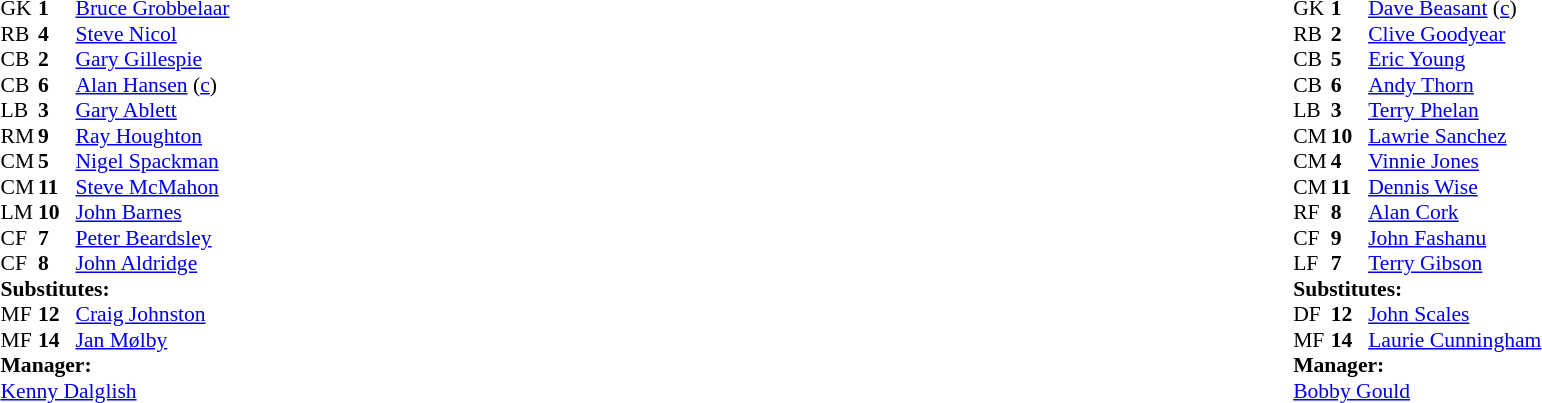<table width="100%">
<tr>
<td valign="top" width="50%"><br><table style="font-size: 90%" cellspacing="0" cellpadding="0">
<tr>
<th width="25"></th>
<th width="25"></th>
</tr>
<tr>
<td>GK</td>
<td><strong>1</strong></td>
<td> <a href='#'>Bruce Grobbelaar</a></td>
</tr>
<tr>
<td>RB</td>
<td><strong>4</strong></td>
<td> <a href='#'>Steve Nicol</a></td>
</tr>
<tr>
<td>CB</td>
<td><strong>2</strong></td>
<td> <a href='#'>Gary Gillespie</a></td>
</tr>
<tr>
<td>CB</td>
<td><strong>6</strong></td>
<td> <a href='#'>Alan Hansen</a> (<a href='#'>c</a>)</td>
</tr>
<tr>
<td>LB</td>
<td><strong>3</strong></td>
<td> <a href='#'>Gary Ablett</a></td>
</tr>
<tr>
<td>RM</td>
<td><strong>9</strong></td>
<td> <a href='#'>Ray Houghton</a></td>
</tr>
<tr>
<td>CM</td>
<td><strong>5</strong></td>
<td> <a href='#'>Nigel Spackman</a></td>
<td></td>
<td></td>
</tr>
<tr>
<td>CM</td>
<td><strong>11</strong></td>
<td> <a href='#'>Steve McMahon</a></td>
</tr>
<tr>
<td>LM</td>
<td><strong>10</strong></td>
<td> <a href='#'>John Barnes</a></td>
</tr>
<tr>
<td>CF</td>
<td><strong>7</strong></td>
<td> <a href='#'>Peter Beardsley</a></td>
</tr>
<tr>
<td>CF</td>
<td><strong>8</strong></td>
<td> <a href='#'>John Aldridge</a></td>
<td></td>
<td></td>
</tr>
<tr>
<td colspan=4><strong>Substitutes:</strong></td>
</tr>
<tr>
<td>MF</td>
<td><strong>12</strong></td>
<td> <a href='#'>Craig Johnston</a></td>
<td></td>
<td></td>
</tr>
<tr>
<td>MF</td>
<td><strong>14</strong></td>
<td> <a href='#'>Jan Mølby</a></td>
<td></td>
<td></td>
</tr>
<tr>
<td colspan=4><strong>Manager:</strong></td>
</tr>
<tr>
<td colspan="4"> <a href='#'>Kenny Dalglish</a></td>
</tr>
</table>
</td>
<td valign="top" width="50%"><br><table style="font-size: 90%" cellspacing="0" cellpadding="0" align="center">
<tr>
<th width="25"></th>
<th width="25"></th>
</tr>
<tr>
<td>GK</td>
<td><strong>1</strong></td>
<td> <a href='#'>Dave Beasant</a> (<a href='#'>c</a>)</td>
</tr>
<tr>
<td>RB</td>
<td><strong>2</strong></td>
<td> <a href='#'>Clive Goodyear</a></td>
</tr>
<tr>
<td>CB</td>
<td><strong>5</strong></td>
<td> <a href='#'>Eric Young</a></td>
</tr>
<tr>
<td>CB</td>
<td><strong>6</strong></td>
<td> <a href='#'>Andy Thorn</a></td>
</tr>
<tr>
<td>LB</td>
<td><strong>3</strong></td>
<td> <a href='#'>Terry Phelan</a></td>
</tr>
<tr>
<td>CM</td>
<td><strong>10</strong></td>
<td> <a href='#'>Lawrie Sanchez</a></td>
</tr>
<tr>
<td>CM</td>
<td><strong>4</strong></td>
<td> <a href='#'>Vinnie Jones</a></td>
</tr>
<tr>
<td>CM</td>
<td><strong>11</strong></td>
<td> <a href='#'>Dennis Wise</a></td>
</tr>
<tr>
<td>RF</td>
<td><strong>8</strong></td>
<td> <a href='#'>Alan Cork</a></td>
<td></td>
<td></td>
</tr>
<tr>
<td>CF</td>
<td><strong>9</strong></td>
<td> <a href='#'>John Fashanu</a></td>
</tr>
<tr>
<td>LF</td>
<td><strong>7</strong></td>
<td> <a href='#'>Terry Gibson</a></td>
<td></td>
<td></td>
</tr>
<tr>
<td colspan=4><strong>Substitutes:</strong></td>
</tr>
<tr>
<td>DF</td>
<td><strong>12</strong></td>
<td> <a href='#'>John Scales</a></td>
<td></td>
<td></td>
</tr>
<tr>
<td>MF</td>
<td><strong>14</strong></td>
<td> <a href='#'>Laurie Cunningham</a></td>
<td></td>
<td></td>
</tr>
<tr>
<td colspan=4><strong>Manager:</strong></td>
</tr>
<tr>
<td colspan="4"> <a href='#'>Bobby Gould</a></td>
</tr>
</table>
</td>
</tr>
</table>
